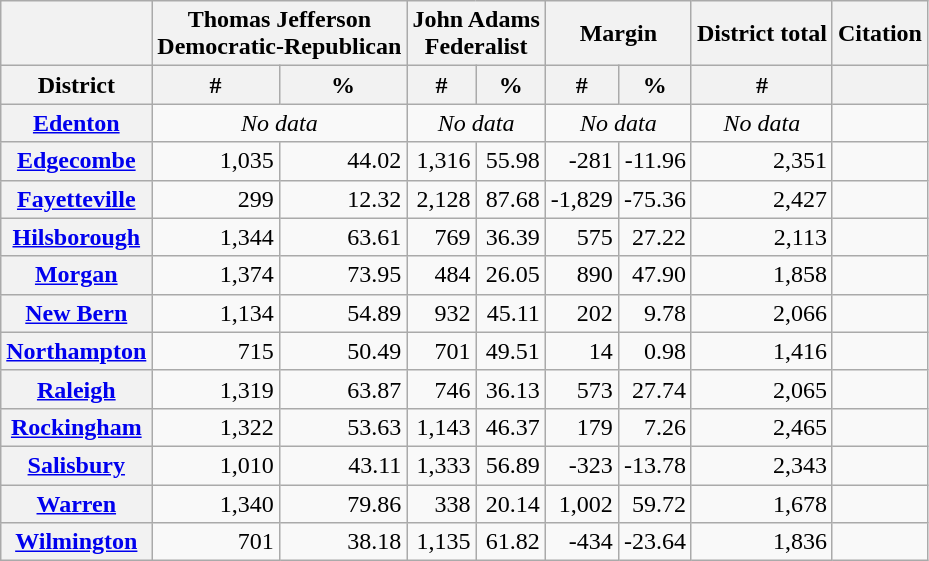<table class="wikitable sortable" style="text-align:right">
<tr>
<th></th>
<th colspan="2">Thomas Jefferson<br>Democratic-Republican</th>
<th colspan="2">John Adams<br>Federalist</th>
<th colspan="2">Margin</th>
<th>District total</th>
<th>Citation</th>
</tr>
<tr>
<th>District</th>
<th>#</th>
<th>%</th>
<th>#</th>
<th>%</th>
<th>#</th>
<th>%</th>
<th>#</th>
<th></th>
</tr>
<tr>
<th><a href='#'>Edenton</a></th>
<td align="center" colspan="2"><em>No data</em></td>
<td align="center" colspan="2"><em>No data</em></td>
<td align="center" colspan="2"><em>No data</em></td>
<td align="center"><em>No data</em></td>
<td></td>
</tr>
<tr>
<th><a href='#'>Edgecombe</a></th>
<td>1,035</td>
<td>44.02</td>
<td>1,316</td>
<td>55.98</td>
<td>-281</td>
<td>-11.96</td>
<td>2,351</td>
<td></td>
</tr>
<tr>
<th><a href='#'>Fayetteville</a></th>
<td>299</td>
<td>12.32</td>
<td>2,128</td>
<td>87.68</td>
<td>-1,829</td>
<td>-75.36</td>
<td>2,427</td>
<td></td>
</tr>
<tr>
<th><a href='#'>Hilsborough</a></th>
<td>1,344</td>
<td>63.61</td>
<td>769</td>
<td>36.39</td>
<td>575</td>
<td>27.22</td>
<td>2,113</td>
<td></td>
</tr>
<tr>
<th><a href='#'>Morgan</a></th>
<td>1,374</td>
<td>73.95</td>
<td>484</td>
<td>26.05</td>
<td>890</td>
<td>47.90</td>
<td>1,858</td>
<td></td>
</tr>
<tr>
<th><a href='#'>New Bern</a></th>
<td>1,134</td>
<td>54.89</td>
<td>932</td>
<td>45.11</td>
<td>202</td>
<td>9.78</td>
<td>2,066</td>
<td></td>
</tr>
<tr>
<th><a href='#'>Northampton</a></th>
<td>715</td>
<td>50.49</td>
<td>701</td>
<td>49.51</td>
<td>14</td>
<td>0.98</td>
<td>1,416</td>
<td></td>
</tr>
<tr>
<th><a href='#'>Raleigh</a></th>
<td>1,319</td>
<td>63.87</td>
<td>746</td>
<td>36.13</td>
<td>573</td>
<td>27.74</td>
<td>2,065</td>
<td></td>
</tr>
<tr>
<th><a href='#'>Rockingham</a></th>
<td>1,322</td>
<td>53.63</td>
<td>1,143</td>
<td>46.37</td>
<td>179</td>
<td>7.26</td>
<td>2,465</td>
<td></td>
</tr>
<tr>
<th><a href='#'>Salisbury</a></th>
<td>1,010</td>
<td>43.11</td>
<td>1,333</td>
<td>56.89</td>
<td>-323</td>
<td>-13.78</td>
<td>2,343</td>
<td></td>
</tr>
<tr>
<th><a href='#'>Warren</a></th>
<td>1,340</td>
<td>79.86</td>
<td>338</td>
<td>20.14</td>
<td>1,002</td>
<td>59.72</td>
<td>1,678</td>
<td></td>
</tr>
<tr>
<th><a href='#'>Wilmington</a></th>
<td>701</td>
<td>38.18</td>
<td>1,135</td>
<td>61.82</td>
<td>-434</td>
<td>-23.64</td>
<td>1,836</td>
<td></td>
</tr>
</table>
